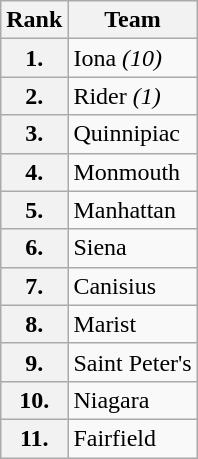<table class="wikitable">
<tr>
<th>Rank</th>
<th>Team </th>
</tr>
<tr>
<th>1.</th>
<td>Iona <em>(10)</em></td>
</tr>
<tr>
<th>2.</th>
<td>Rider <em>(1)</em></td>
</tr>
<tr>
<th>3.</th>
<td>Quinnipiac</td>
</tr>
<tr>
<th>4.</th>
<td>Monmouth</td>
</tr>
<tr>
<th>5.</th>
<td>Manhattan</td>
</tr>
<tr>
<th>6.</th>
<td>Siena</td>
</tr>
<tr>
<th>7.</th>
<td>Canisius</td>
</tr>
<tr>
<th>8.</th>
<td>Marist</td>
</tr>
<tr>
<th>9.</th>
<td>Saint Peter's</td>
</tr>
<tr>
<th>10.</th>
<td>Niagara</td>
</tr>
<tr>
<th>11.</th>
<td>Fairfield</td>
</tr>
</table>
